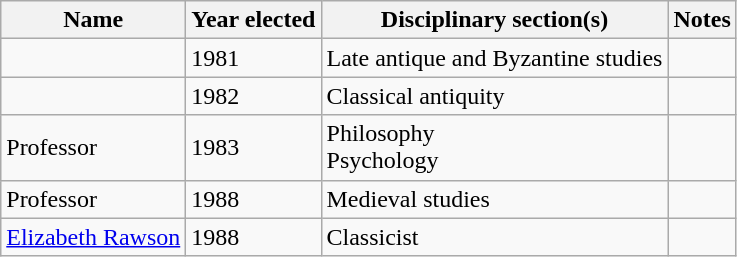<table class="wikitable sortable">
<tr>
<th>Name</th>
<th>Year elected</th>
<th>Disciplinary section(s)</th>
<th>Notes</th>
</tr>
<tr>
<td></td>
<td>1981</td>
<td>Late antique and Byzantine studies</td>
<td></td>
</tr>
<tr>
<td></td>
<td>1982</td>
<td>Classical antiquity</td>
<td></td>
</tr>
<tr>
<td data-sort-value="Boden, Margaret">Professor </td>
<td>1983</td>
<td>Philosophy <br> Psychology</td>
<td></td>
</tr>
<tr>
<td data-sort-value="Hudson, Anne">Professor </td>
<td>1988</td>
<td>Medieval studies</td>
<td></td>
</tr>
<tr>
<td><a href='#'>Elizabeth Rawson</a></td>
<td>1988</td>
<td>Classicist</td>
<td></td>
</tr>
</table>
